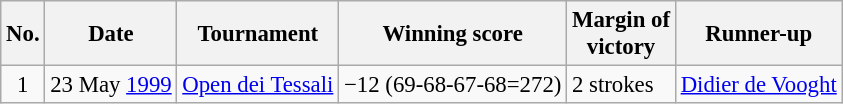<table class="wikitable" style="font-size:95%;">
<tr>
<th>No.</th>
<th>Date</th>
<th>Tournament</th>
<th>Winning score</th>
<th>Margin of<br>victory</th>
<th>Runner-up</th>
</tr>
<tr>
<td align=center>1</td>
<td align=right>23 May <a href='#'>1999</a></td>
<td><a href='#'>Open dei Tessali</a></td>
<td>−12 (69-68-67-68=272)</td>
<td>2 strokes</td>
<td> <a href='#'>Didier de Vooght</a></td>
</tr>
</table>
